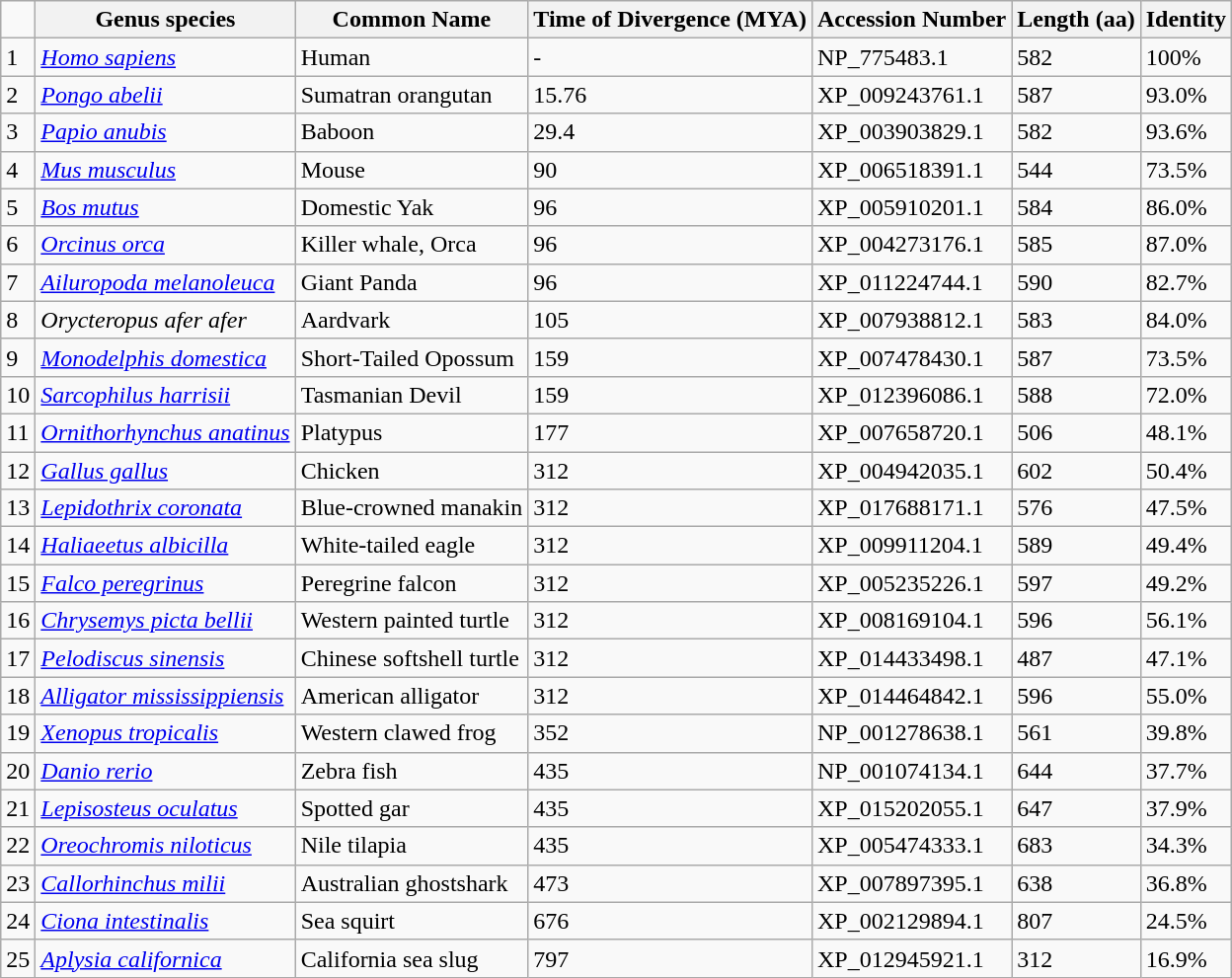<table class="wikitable">
<tr>
<td></td>
<th><strong>Genus species</strong></th>
<th><strong>Common Name</strong></th>
<th><strong>Time of Divergence (MYA)</strong></th>
<th><strong>Accession Number</strong></th>
<th><strong>Length (aa)</strong></th>
<th><strong>Identity</strong></th>
</tr>
<tr>
<td>1</td>
<td><em><a href='#'>Homo sapiens</a></em></td>
<td>Human</td>
<td>-</td>
<td>NP_775483.1</td>
<td>582</td>
<td>100%</td>
</tr>
<tr>
<td>2</td>
<td><em><a href='#'>Pongo abelii</a></em></td>
<td>Sumatran orangutan</td>
<td>15.76</td>
<td>XP_009243761.1</td>
<td>587</td>
<td>93.0%</td>
</tr>
<tr>
<td>3</td>
<td><em><a href='#'>Papio anubis</a></em></td>
<td>Baboon</td>
<td>29.4</td>
<td>XP_003903829.1</td>
<td>582</td>
<td>93.6%</td>
</tr>
<tr>
<td>4</td>
<td><em><a href='#'>Mus musculus</a></em></td>
<td>Mouse</td>
<td>90</td>
<td>XP_006518391.1</td>
<td>544</td>
<td>73.5%</td>
</tr>
<tr>
<td>5</td>
<td><em><a href='#'>Bos mutus</a></em></td>
<td>Domestic Yak</td>
<td>96</td>
<td>XP_005910201.1</td>
<td>584</td>
<td>86.0%</td>
</tr>
<tr>
<td>6</td>
<td><em><a href='#'>Orcinus orca</a></em></td>
<td>Killer whale, Orca</td>
<td>96</td>
<td>XP_004273176.1</td>
<td>585</td>
<td>87.0%</td>
</tr>
<tr>
<td>7</td>
<td><em><a href='#'>Ailuropoda melanoleuca</a></em></td>
<td>Giant Panda</td>
<td>96</td>
<td>XP_011224744.1</td>
<td>590</td>
<td>82.7%</td>
</tr>
<tr>
<td>8</td>
<td><em>Orycteropus afer afer</em></td>
<td>Aardvark</td>
<td>105</td>
<td>XP_007938812.1</td>
<td>583</td>
<td>84.0%</td>
</tr>
<tr>
<td>9</td>
<td><em><a href='#'>Monodelphis domestica</a></em></td>
<td>Short-Tailed Opossum</td>
<td>159</td>
<td>XP_007478430.1</td>
<td>587</td>
<td>73.5%</td>
</tr>
<tr>
<td>10</td>
<td><em><a href='#'>Sarcophilus harrisii</a></em></td>
<td>Tasmanian Devil</td>
<td>159</td>
<td>XP_012396086.1</td>
<td>588</td>
<td>72.0%</td>
</tr>
<tr>
<td>11</td>
<td><em><a href='#'>Ornithorhynchus anatinus</a></em></td>
<td>Platypus</td>
<td>177</td>
<td>XP_007658720.1</td>
<td>506</td>
<td>48.1%</td>
</tr>
<tr>
<td>12</td>
<td><em><a href='#'>Gallus gallus</a></em></td>
<td>Chicken</td>
<td>312</td>
<td>XP_004942035.1</td>
<td>602</td>
<td>50.4%</td>
</tr>
<tr>
<td>13</td>
<td><em><a href='#'>Lepidothrix coronata</a></em></td>
<td>Blue-crowned manakin</td>
<td>312</td>
<td>XP_017688171.1</td>
<td>576</td>
<td>47.5%</td>
</tr>
<tr>
<td>14</td>
<td><em><a href='#'>Haliaeetus albicilla</a></em></td>
<td>White-tailed eagle</td>
<td>312</td>
<td>XP_009911204.1</td>
<td>589</td>
<td>49.4%</td>
</tr>
<tr>
<td>15</td>
<td><em><a href='#'>Falco peregrinus</a></em></td>
<td>Peregrine falcon</td>
<td>312</td>
<td>XP_005235226.1</td>
<td>597</td>
<td>49.2%</td>
</tr>
<tr>
<td>16</td>
<td><em><a href='#'>Chrysemys picta bellii</a></em></td>
<td>Western painted turtle</td>
<td>312</td>
<td>XP_008169104.1</td>
<td>596</td>
<td>56.1%</td>
</tr>
<tr>
<td>17</td>
<td><em><a href='#'>Pelodiscus sinensis</a></em></td>
<td>Chinese softshell turtle</td>
<td>312</td>
<td>XP_014433498.1</td>
<td>487</td>
<td>47.1%</td>
</tr>
<tr>
<td>18</td>
<td><em><a href='#'>Alligator mississippiensis</a></em></td>
<td>American alligator</td>
<td>312</td>
<td>XP_014464842.1</td>
<td>596</td>
<td>55.0%</td>
</tr>
<tr>
<td>19</td>
<td><em><a href='#'>Xenopus tropicalis</a></em></td>
<td>Western clawed frog</td>
<td>352</td>
<td>NP_001278638.1</td>
<td>561</td>
<td>39.8%</td>
</tr>
<tr>
<td>20</td>
<td><em><a href='#'>Danio rerio</a></em></td>
<td>Zebra fish</td>
<td>435</td>
<td>NP_001074134.1</td>
<td>644</td>
<td>37.7%</td>
</tr>
<tr>
<td>21</td>
<td><em><a href='#'>Lepisosteus oculatus</a></em></td>
<td>Spotted gar</td>
<td>435</td>
<td>XP_015202055.1</td>
<td>647</td>
<td>37.9%</td>
</tr>
<tr>
<td>22</td>
<td><em><a href='#'>Oreochromis niloticus</a></em></td>
<td>Nile tilapia</td>
<td>435</td>
<td>XP_005474333.1</td>
<td>683</td>
<td>34.3%</td>
</tr>
<tr>
<td>23</td>
<td><em><a href='#'>Callorhinchus milii</a></em></td>
<td>Australian ghostshark</td>
<td>473</td>
<td>XP_007897395.1</td>
<td>638</td>
<td>36.8%</td>
</tr>
<tr>
<td>24</td>
<td><em><a href='#'>Ciona intestinalis</a></em></td>
<td>Sea squirt</td>
<td>676</td>
<td>XP_002129894.1</td>
<td>807</td>
<td>24.5%</td>
</tr>
<tr>
<td>25</td>
<td><em><a href='#'>Aplysia californica</a></em></td>
<td>California sea slug</td>
<td>797</td>
<td>XP_012945921.1</td>
<td>312</td>
<td>16.9%</td>
</tr>
</table>
